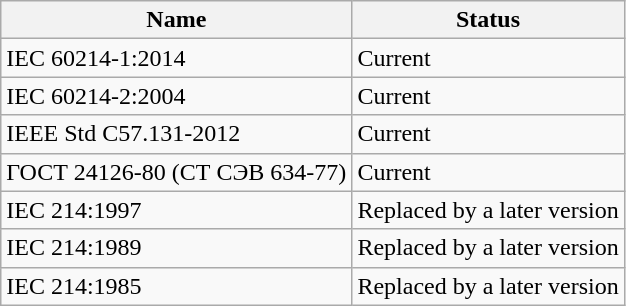<table class="wikitable">
<tr>
<th>Name</th>
<th>Status</th>
</tr>
<tr>
<td>IEC 60214-1:2014</td>
<td>Current</td>
</tr>
<tr>
<td>IEC 60214-2:2004</td>
<td>Current</td>
</tr>
<tr>
<td>IEEE Std C57.131-2012</td>
<td>Current</td>
</tr>
<tr>
<td>ГОСТ 24126-80 (СТ СЭВ 634-77)</td>
<td>Current</td>
</tr>
<tr>
<td>IEC 214:1997</td>
<td>Replaced by a later version</td>
</tr>
<tr>
<td>IEC 214:1989</td>
<td>Replaced by a later version</td>
</tr>
<tr>
<td>IEC 214:1985</td>
<td>Replaced by a later version</td>
</tr>
</table>
